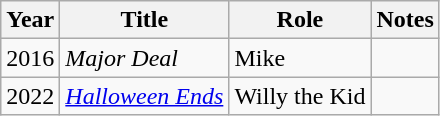<table class="wikitable sortable">
<tr>
<th>Year</th>
<th>Title</th>
<th>Role</th>
<th>Notes</th>
</tr>
<tr>
<td>2016</td>
<td><em>Major Deal</em></td>
<td>Mike</td>
<td></td>
</tr>
<tr>
<td>2022</td>
<td><em><a href='#'>Halloween Ends</a></em></td>
<td>Willy the Kid</td>
<td></td>
</tr>
</table>
